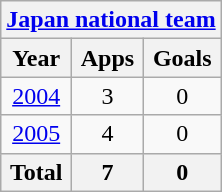<table class="wikitable" style="text-align:center">
<tr>
<th colspan=3><a href='#'>Japan national team</a></th>
</tr>
<tr>
<th>Year</th>
<th>Apps</th>
<th>Goals</th>
</tr>
<tr>
<td><a href='#'>2004</a></td>
<td>3</td>
<td>0</td>
</tr>
<tr>
<td><a href='#'>2005</a></td>
<td>4</td>
<td>0</td>
</tr>
<tr>
<th>Total</th>
<th>7</th>
<th>0</th>
</tr>
</table>
